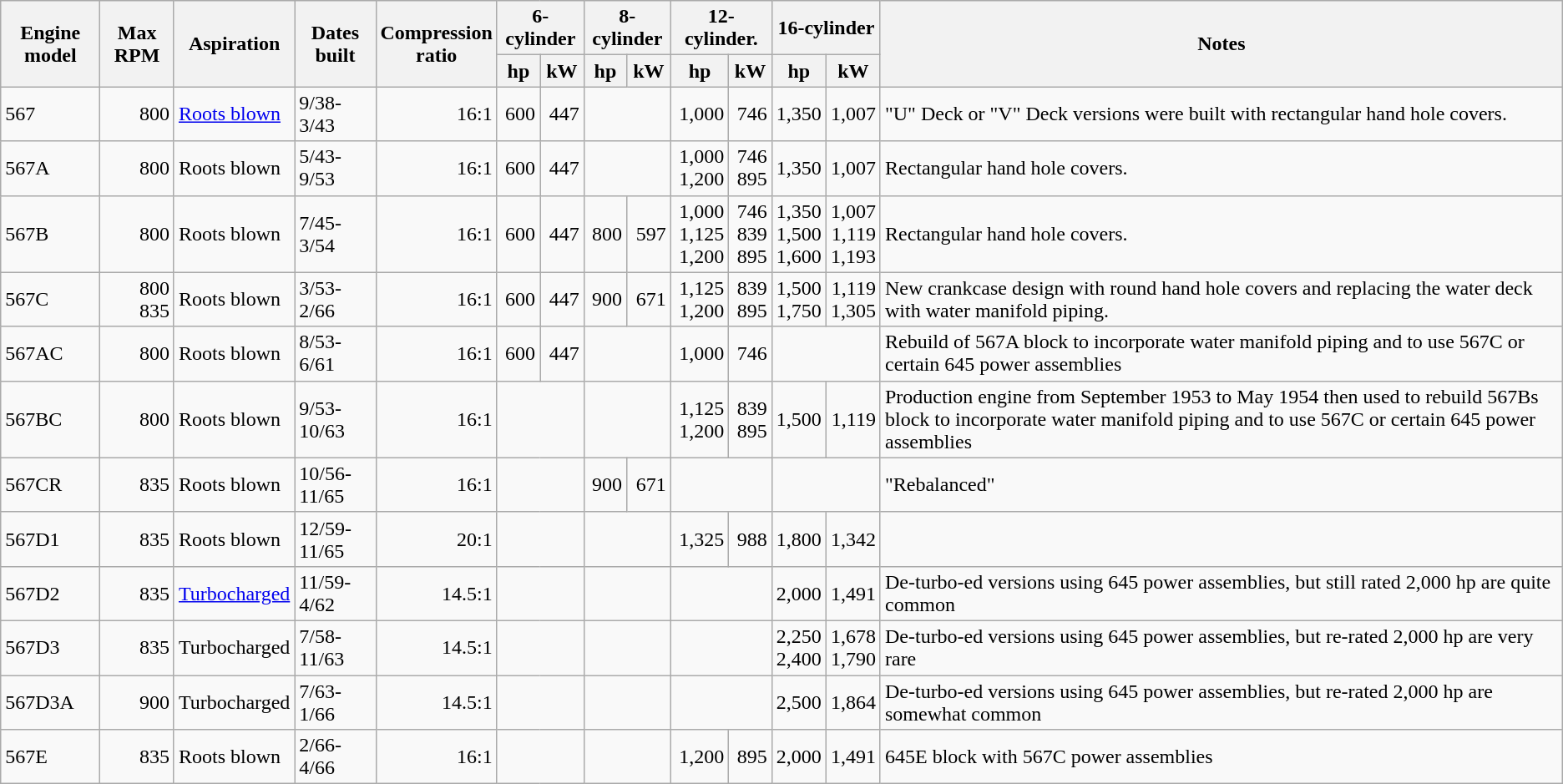<table class="wikitable sortable">
<tr>
<th rowspan="2">Engine model</th>
<th rowspan="2">Max RPM</th>
<th rowspan="2">Aspiration</th>
<th rowspan="2">Dates built</th>
<th rowspan="2">Compression<br>ratio</th>
<th colspan="2" class="unsortable">6-cylinder</th>
<th colspan="2" class="unsortable">8-cylinder</th>
<th colspan="2" class="unsortable">12-cylinder.</th>
<th colspan="2" class="unsortable">16-cylinder</th>
<th rowspan="2" class="unsortable">Notes</th>
</tr>
<tr>
<th>hp</th>
<th>kW</th>
<th>hp</th>
<th>kW</th>
<th>hp</th>
<th>kW</th>
<th>hp</th>
<th>kW</th>
</tr>
<tr>
<td>567</td>
<td align=right>800</td>
<td><a href='#'>Roots blown</a></td>
<td>9/38-3/43</td>
<td align=right>16:1</td>
<td align=right>600</td>
<td align=right>447</td>
<td colspan=2></td>
<td align=right>1,000</td>
<td align=right>746</td>
<td align=right>1,350</td>
<td align=right>1,007</td>
<td>"U" Deck or "V" Deck versions were built with rectangular hand hole covers.</td>
</tr>
<tr>
<td>567A</td>
<td align=right>800</td>
<td>Roots blown</td>
<td>5/43-9/53</td>
<td align=right>16:1</td>
<td align=right>600</td>
<td align=right>447</td>
<td colspan=2></td>
<td align=right>1,000<br>1,200</td>
<td align=right>746<br>895</td>
<td align=right>1,350</td>
<td align=right>1,007</td>
<td>Rectangular hand hole covers.</td>
</tr>
<tr>
<td>567B</td>
<td align=right>800</td>
<td>Roots blown</td>
<td>7/45-3/54</td>
<td align=right>16:1</td>
<td align=right>600</td>
<td align=right>447</td>
<td align=right>800</td>
<td align=right>597</td>
<td align=right>1,000<br>1,125<br>1,200</td>
<td align=right>746<br>839<br>895</td>
<td align=right>1,350<br>1,500<br>1,600</td>
<td align=right>1,007<br>1,119<br>1,193</td>
<td>Rectangular hand hole covers.</td>
</tr>
<tr>
<td>567C</td>
<td align=right>800<br>835</td>
<td>Roots blown</td>
<td>3/53-2/66</td>
<td align=right>16:1</td>
<td align=right>600</td>
<td align=right>447</td>
<td align=right>900</td>
<td align=right>671</td>
<td align=right>1,125<br>1,200</td>
<td align=right>839<br>895</td>
<td align=right>1,500<br>1,750</td>
<td align=right>1,119<br>1,305</td>
<td>New crankcase design with round hand hole covers and replacing the water deck with water manifold piping.</td>
</tr>
<tr>
<td>567AC</td>
<td align=right>800</td>
<td>Roots blown</td>
<td>8/53-6/61</td>
<td align=right>16:1</td>
<td align=right>600</td>
<td align=right>447</td>
<td colspan=2></td>
<td align=right>1,000</td>
<td align=right>746</td>
<td colspan=2></td>
<td>Rebuild of 567A block to incorporate water manifold piping and to use 567C or certain 645 power assemblies</td>
</tr>
<tr>
<td>567BC</td>
<td align=right>800</td>
<td>Roots blown</td>
<td>9/53-10/63</td>
<td align=right>16:1</td>
<td colspan=2></td>
<td colspan=2></td>
<td align=right>1,125<br>1,200</td>
<td align=right>839<br>895</td>
<td align=right>1,500</td>
<td align=right>1,119</td>
<td>Production engine from September 1953 to May 1954 then used to rebuild 567Bs block to incorporate water manifold piping and to use 567C or certain 645 power assemblies</td>
</tr>
<tr>
<td>567CR</td>
<td align=right>835</td>
<td>Roots blown</td>
<td>10/56-11/65</td>
<td align=right>16:1</td>
<td colspan=2></td>
<td align=right>900</td>
<td align=right>671</td>
<td colspan=2></td>
<td colspan=2></td>
<td>"Rebalanced" </td>
</tr>
<tr>
<td>567D1</td>
<td align=right>835</td>
<td>Roots blown</td>
<td>12/59-11/65</td>
<td align=right>20:1</td>
<td colspan=2></td>
<td colspan=2></td>
<td align=right>1,325</td>
<td align=right>988</td>
<td align=right>1,800</td>
<td align=right>1,342</td>
<td></td>
</tr>
<tr>
<td>567D2</td>
<td align=right>835</td>
<td><a href='#'>Turbocharged</a></td>
<td>11/59-4/62</td>
<td align=right>14.5:1</td>
<td colspan=2></td>
<td colspan=2></td>
<td colspan=2></td>
<td align=right>2,000</td>
<td align=right>1,491</td>
<td>De-turbo-ed versions using 645 power assemblies, but still rated 2,000 hp are quite common</td>
</tr>
<tr>
<td>567D3</td>
<td align=right>835</td>
<td>Turbocharged</td>
<td>7/58-11/63</td>
<td align=right>14.5:1</td>
<td colspan=2></td>
<td colspan=2></td>
<td colspan=2></td>
<td align=right>2,250<br>2,400</td>
<td align=right>1,678<br>1,790</td>
<td>De-turbo-ed versions using 645 power assemblies, but re-rated 2,000 hp are very rare</td>
</tr>
<tr>
<td>567D3A</td>
<td align=right>900</td>
<td>Turbocharged</td>
<td>7/63-1/66</td>
<td align=right>14.5:1</td>
<td colspan=2></td>
<td colspan=2></td>
<td colspan=2></td>
<td align=right>2,500</td>
<td align=right>1,864</td>
<td>De-turbo-ed versions using 645 power assemblies, but re-rated 2,000 hp are somewhat common</td>
</tr>
<tr>
<td>567E</td>
<td align=right>835</td>
<td>Roots blown</td>
<td>2/66-4/66</td>
<td align=right>16:1</td>
<td colspan=2></td>
<td colspan=2></td>
<td align=right>1,200</td>
<td align=right>895</td>
<td align=right>2,000<br></td>
<td align=right>1,491</td>
<td>645E block with 567C power assemblies</td>
</tr>
</table>
